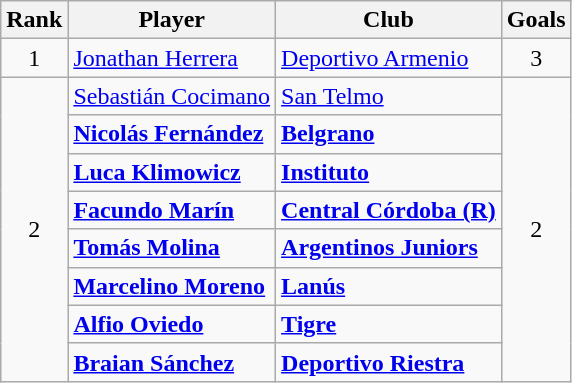<table class=wikitable border=1>
<tr>
<th>Rank</th>
<th>Player</th>
<th>Club</th>
<th>Goals</th>
</tr>
<tr>
<td align=center>1</td>
<td> <a href='#'>Jonathan Herrera</a></td>
<td><a href='#'>Deportivo Armenio</a></td>
<td align=center>3</td>
</tr>
<tr>
<td align=center rowspan=8>2</td>
<td> <a href='#'>Sebastián Cocimano</a></td>
<td><a href='#'>San Telmo</a></td>
<td align=center rowspan=8>2</td>
</tr>
<tr>
<td> <strong><a href='#'>Nicolás Fernández</a></strong></td>
<td><strong><a href='#'>Belgrano</a></strong></td>
</tr>
<tr>
<td> <strong><a href='#'>Luca Klimowicz</a></strong></td>
<td><strong><a href='#'>Instituto</a></strong></td>
</tr>
<tr>
<td> <strong><a href='#'>Facundo Marín</a></strong></td>
<td><strong><a href='#'>Central Córdoba (R)</a></strong></td>
</tr>
<tr>
<td> <strong><a href='#'>Tomás Molina</a></strong></td>
<td><strong><a href='#'>Argentinos Juniors</a></strong></td>
</tr>
<tr>
<td> <strong><a href='#'>Marcelino Moreno</a></strong></td>
<td><strong><a href='#'>Lanús</a></strong></td>
</tr>
<tr>
<td> <strong><a href='#'>Alfio Oviedo</a></strong></td>
<td><strong><a href='#'>Tigre</a></strong></td>
</tr>
<tr>
<td> <strong><a href='#'>Braian Sánchez</a></strong></td>
<td><strong><a href='#'>Deportivo Riestra</a></strong></td>
</tr>
</table>
